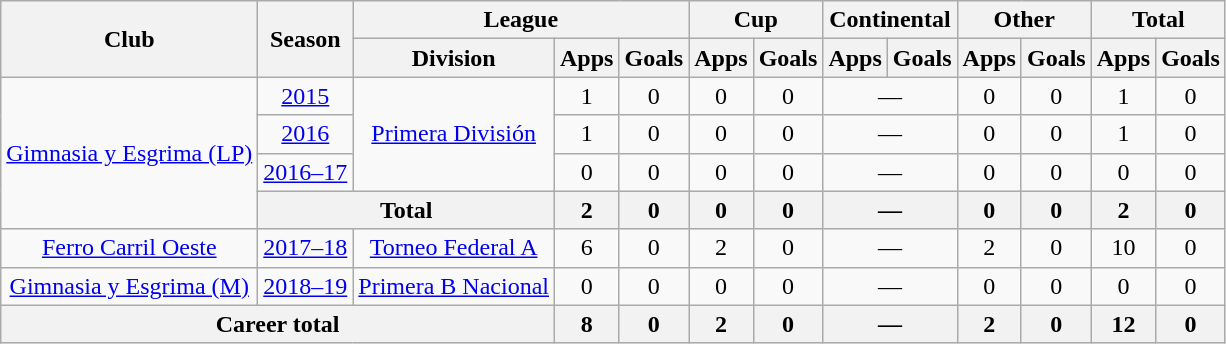<table class="wikitable" style="text-align:center">
<tr>
<th rowspan="2">Club</th>
<th rowspan="2">Season</th>
<th colspan="3">League</th>
<th colspan="2">Cup</th>
<th colspan="2">Continental</th>
<th colspan="2">Other</th>
<th colspan="2">Total</th>
</tr>
<tr>
<th>Division</th>
<th>Apps</th>
<th>Goals</th>
<th>Apps</th>
<th>Goals</th>
<th>Apps</th>
<th>Goals</th>
<th>Apps</th>
<th>Goals</th>
<th>Apps</th>
<th>Goals</th>
</tr>
<tr>
<td rowspan="4"><a href='#'>Gimnasia y Esgrima (LP)</a></td>
<td><a href='#'>2015</a></td>
<td rowspan="3"><a href='#'>Primera División</a></td>
<td>1</td>
<td>0</td>
<td>0</td>
<td>0</td>
<td colspan="2">—</td>
<td>0</td>
<td>0</td>
<td>1</td>
<td>0</td>
</tr>
<tr>
<td><a href='#'>2016</a></td>
<td>1</td>
<td>0</td>
<td>0</td>
<td>0</td>
<td colspan="2">—</td>
<td>0</td>
<td>0</td>
<td>1</td>
<td>0</td>
</tr>
<tr>
<td><a href='#'>2016–17</a></td>
<td>0</td>
<td>0</td>
<td>0</td>
<td>0</td>
<td colspan="2">—</td>
<td>0</td>
<td>0</td>
<td>0</td>
<td>0</td>
</tr>
<tr>
<th colspan="2">Total</th>
<th>2</th>
<th>0</th>
<th>0</th>
<th>0</th>
<th colspan="2">—</th>
<th>0</th>
<th>0</th>
<th>2</th>
<th>0</th>
</tr>
<tr>
<td rowspan="1"><a href='#'>Ferro Carril Oeste</a></td>
<td><a href='#'>2017–18</a></td>
<td rowspan="1"><a href='#'>Torneo Federal A</a></td>
<td>6</td>
<td>0</td>
<td>2</td>
<td>0</td>
<td colspan="2">—</td>
<td>2</td>
<td>0</td>
<td>10</td>
<td>0</td>
</tr>
<tr>
<td rowspan="1"><a href='#'>Gimnasia y Esgrima (M)</a></td>
<td><a href='#'>2018–19</a></td>
<td rowspan="1"><a href='#'>Primera B Nacional</a></td>
<td>0</td>
<td>0</td>
<td>0</td>
<td>0</td>
<td colspan="2">—</td>
<td>0</td>
<td>0</td>
<td>0</td>
<td>0</td>
</tr>
<tr>
<th colspan="3">Career total</th>
<th>8</th>
<th>0</th>
<th>2</th>
<th>0</th>
<th colspan="2">—</th>
<th>2</th>
<th>0</th>
<th>12</th>
<th>0</th>
</tr>
</table>
